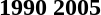<table align="center">
<tr>
<td align="center"></td>
<td align="center"></td>
</tr>
<tr>
<td align="center"><strong>1990</strong></td>
<td align="center"><strong>2005</strong><br></td>
</tr>
</table>
